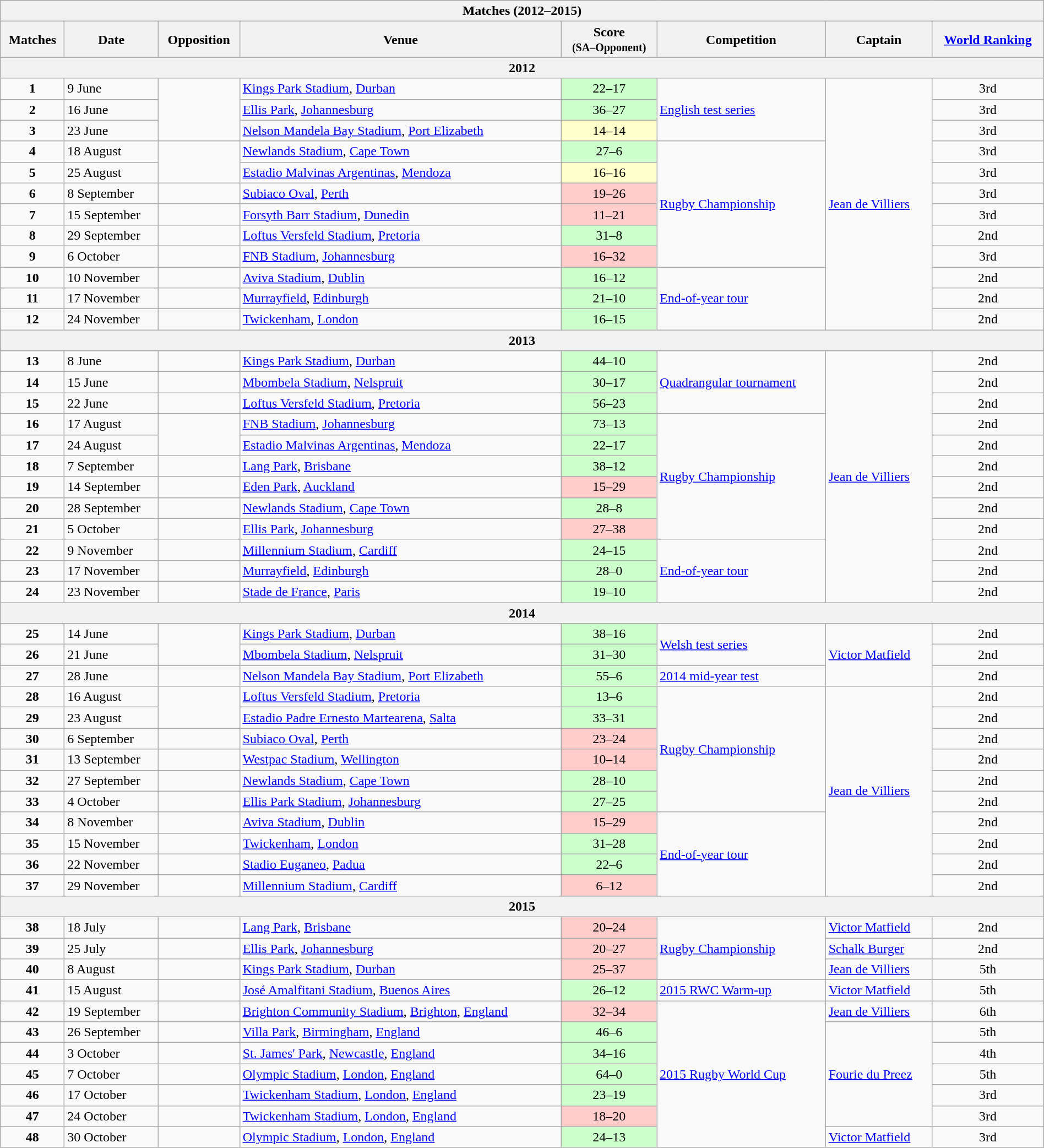<table class="wikitable collapsible collapsed" style="width:100%">
<tr>
<th colspan=8>Matches (2012–2015)</th>
</tr>
<tr>
<th>Matches</th>
<th>Date</th>
<th>Opposition</th>
<th>Venue</th>
<th>Score<br><small>(SA–Opponent)</small></th>
<th>Competition</th>
<th>Captain</th>
<th><a href='#'>World Ranking</a></th>
</tr>
<tr>
<th colspan=8>2012</th>
</tr>
<tr>
<td align=center><strong>1</strong></td>
<td>9 June</td>
<td rowspan=3></td>
<td><a href='#'>Kings Park Stadium</a>, <a href='#'>Durban</a></td>
<td align=center bgcolor=#CCFFCC>22–17</td>
<td rowspan=3><a href='#'>English test series</a></td>
<td rowspan=12><a href='#'>Jean de Villiers</a></td>
<td align=center>3rd</td>
</tr>
<tr>
<td align=center><strong>2</strong></td>
<td>16 June</td>
<td><a href='#'>Ellis Park</a>, <a href='#'>Johannesburg</a></td>
<td align=center bgcolor=#CCFFCC>36–27</td>
<td align=center>3rd</td>
</tr>
<tr>
<td align=center><strong>3</strong></td>
<td>23 June</td>
<td><a href='#'>Nelson Mandela Bay Stadium</a>, <a href='#'>Port Elizabeth</a></td>
<td align=center bgcolor=#FFFFCC>14–14</td>
<td align=center>3rd</td>
</tr>
<tr>
<td align=center><strong>4</strong></td>
<td>18 August</td>
<td rowspan=2></td>
<td><a href='#'>Newlands Stadium</a>, <a href='#'>Cape Town</a></td>
<td align=center bgcolor=#CCFFCC>27–6</td>
<td rowspan=6><a href='#'>Rugby Championship</a></td>
<td align=center>3rd</td>
</tr>
<tr>
<td align=center><strong>5</strong></td>
<td>25 August</td>
<td><a href='#'>Estadio Malvinas Argentinas</a>, <a href='#'>Mendoza</a></td>
<td align=center bgcolor=#FFFFCC>16–16</td>
<td align=center>3rd</td>
</tr>
<tr>
<td align=center><strong>6</strong></td>
<td>8 September</td>
<td></td>
<td><a href='#'>Subiaco Oval</a>, <a href='#'>Perth</a></td>
<td align=center bgcolor=#FFCCCC>19–26</td>
<td align=center>3rd</td>
</tr>
<tr>
<td align=center><strong>7</strong></td>
<td>15 September</td>
<td></td>
<td><a href='#'>Forsyth Barr Stadium</a>, <a href='#'>Dunedin</a></td>
<td align=center bgcolor=#FFCCCC>11–21</td>
<td align=center>3rd</td>
</tr>
<tr>
<td align=center><strong>8</strong></td>
<td>29 September</td>
<td></td>
<td><a href='#'>Loftus Versfeld Stadium</a>, <a href='#'>Pretoria</a></td>
<td align=center bgcolor=#CCFFCC>31–8</td>
<td align=center>2nd</td>
</tr>
<tr>
<td align=center><strong>9</strong></td>
<td>6 October</td>
<td></td>
<td><a href='#'>FNB Stadium</a>, <a href='#'>Johannesburg</a></td>
<td align=center bgcolor=#FFCCCC>16–32</td>
<td align=center>3rd</td>
</tr>
<tr>
<td align=center><strong>10</strong></td>
<td>10 November</td>
<td></td>
<td><a href='#'>Aviva Stadium</a>, <a href='#'>Dublin</a></td>
<td align=center bgcolor=#CCFFCC>16–12</td>
<td rowspan=3><a href='#'>End-of-year tour</a></td>
<td align=center>2nd</td>
</tr>
<tr>
<td align=center><strong>11</strong></td>
<td>17 November</td>
<td></td>
<td><a href='#'>Murrayfield</a>, <a href='#'>Edinburgh</a></td>
<td align=center bgcolor=#CCFFCC>21–10</td>
<td align=center>2nd</td>
</tr>
<tr>
<td align=center><strong>12</strong></td>
<td>24 November</td>
<td></td>
<td><a href='#'>Twickenham</a>, <a href='#'>London</a></td>
<td align=center bgcolor=#CCFFCC>16–15</td>
<td align=center>2nd</td>
</tr>
<tr>
<th colspan=8>2013</th>
</tr>
<tr>
<td align=center><strong>13</strong></td>
<td>8 June</td>
<td></td>
<td><a href='#'>Kings Park Stadium</a>, <a href='#'>Durban</a></td>
<td align=center bgcolor=#CCFFCC>44–10</td>
<td rowspan=3><a href='#'>Quadrangular tournament</a></td>
<td rowspan=12><a href='#'>Jean de Villiers</a></td>
<td align=center>2nd</td>
</tr>
<tr>
<td align=center><strong>14</strong></td>
<td>15 June</td>
<td></td>
<td><a href='#'>Mbombela Stadium</a>, <a href='#'>Nelspruit</a></td>
<td align=center bgcolor=#CCFFCC>30–17</td>
<td align=center>2nd</td>
</tr>
<tr>
<td align=center><strong>15</strong></td>
<td>22 June</td>
<td></td>
<td><a href='#'>Loftus Versfeld Stadium</a>, <a href='#'>Pretoria</a></td>
<td align=center bgcolor=#CCFFCC>56–23</td>
<td align=center>2nd</td>
</tr>
<tr>
<td align=center><strong>16</strong></td>
<td>17 August</td>
<td rowspan=2></td>
<td><a href='#'>FNB Stadium</a>, <a href='#'>Johannesburg</a></td>
<td align=center bgcolor=#CCFFCC>73–13</td>
<td rowspan=6><a href='#'>Rugby Championship</a></td>
<td align=center>2nd</td>
</tr>
<tr>
<td align=center><strong>17</strong></td>
<td>24 August</td>
<td><a href='#'>Estadio Malvinas Argentinas</a>, <a href='#'>Mendoza</a></td>
<td align=center bgcolor=#CCFFCC>22–17</td>
<td align=center>2nd</td>
</tr>
<tr>
<td align=center><strong>18</strong></td>
<td>7 September</td>
<td></td>
<td><a href='#'>Lang Park</a>, <a href='#'>Brisbane</a></td>
<td align=center bgcolor=#CCFFCC>38–12</td>
<td align=center>2nd</td>
</tr>
<tr>
<td align=center><strong>19</strong></td>
<td>14 September</td>
<td></td>
<td><a href='#'>Eden Park</a>, <a href='#'>Auckland</a></td>
<td align=center bgcolor=#FFCCCC>15–29</td>
<td align=center>2nd</td>
</tr>
<tr>
<td align=center><strong>20</strong></td>
<td>28 September</td>
<td></td>
<td><a href='#'>Newlands Stadium</a>, <a href='#'>Cape Town</a></td>
<td align=center bgcolor=#CCFFCC>28–8</td>
<td align=center>2nd</td>
</tr>
<tr>
<td align=center><strong>21</strong></td>
<td>5 October</td>
<td></td>
<td><a href='#'>Ellis Park</a>, <a href='#'>Johannesburg</a></td>
<td align=center bgcolor=#FFCCCC>27–38</td>
<td align=center>2nd</td>
</tr>
<tr>
<td align=center><strong>22</strong></td>
<td>9 November</td>
<td></td>
<td><a href='#'>Millennium Stadium</a>, <a href='#'>Cardiff</a></td>
<td align=center bgcolor=#CCFFCC>24–15</td>
<td rowspan=3><a href='#'>End-of-year tour</a></td>
<td align=center>2nd</td>
</tr>
<tr>
<td align=center><strong>23</strong></td>
<td>17 November</td>
<td></td>
<td><a href='#'>Murrayfield</a>, <a href='#'>Edinburgh</a></td>
<td align=center bgcolor=#CCFFCC>28–0</td>
<td align=center>2nd</td>
</tr>
<tr>
<td align=center><strong>24</strong></td>
<td>23 November</td>
<td></td>
<td><a href='#'>Stade de France</a>, <a href='#'>Paris</a></td>
<td align=center bgcolor=#CCFFCC>19–10</td>
<td align=center>2nd</td>
</tr>
<tr>
<th colspan=8>2014</th>
</tr>
<tr>
<td align=center><strong>25</strong></td>
<td>14 June</td>
<td rowspan=2></td>
<td><a href='#'>Kings Park Stadium</a>, <a href='#'>Durban</a></td>
<td align=center bgcolor=#CCFFCC>38–16</td>
<td rowspan=2><a href='#'>Welsh test series</a></td>
<td rowspan=3><a href='#'>Victor Matfield</a></td>
<td align=center>2nd</td>
</tr>
<tr>
<td align=center><strong>26</strong></td>
<td>21 June</td>
<td><a href='#'>Mbombela Stadium</a>, <a href='#'>Nelspruit</a></td>
<td align=center bgcolor=#CCFFCC>31–30</td>
<td align=center>2nd</td>
</tr>
<tr>
<td align=center><strong>27</strong></td>
<td>28 June</td>
<td></td>
<td><a href='#'>Nelson Mandela Bay Stadium</a>, <a href='#'>Port Elizabeth</a></td>
<td align=center bgcolor=#CCFFCC>55–6</td>
<td><a href='#'>2014 mid-year test</a></td>
<td align=center>2nd</td>
</tr>
<tr>
<td align=center><strong>28</strong></td>
<td>16 August</td>
<td rowspan=2></td>
<td><a href='#'>Loftus Versfeld Stadium</a>, <a href='#'>Pretoria</a></td>
<td align=center bgcolor=#CCFFCC>13–6</td>
<td rowspan=6><a href='#'>Rugby Championship</a></td>
<td rowspan=10><a href='#'>Jean de Villiers</a></td>
<td align=center>2nd</td>
</tr>
<tr>
<td align=center><strong>29</strong></td>
<td>23 August</td>
<td><a href='#'>Estadio Padre Ernesto Martearena</a>, <a href='#'>Salta</a></td>
<td align=center bgcolor=#CCFFCC>33–31</td>
<td align=center>2nd</td>
</tr>
<tr>
<td align=center><strong>30</strong></td>
<td>6 September</td>
<td></td>
<td><a href='#'>Subiaco Oval</a>, <a href='#'>Perth</a></td>
<td align=center bgcolor=#FFCCCC>23–24</td>
<td align=center>2nd</td>
</tr>
<tr>
<td align=center><strong>31</strong></td>
<td>13 September</td>
<td></td>
<td><a href='#'>Westpac Stadium</a>, <a href='#'>Wellington</a></td>
<td align=center bgcolor=#FFCCCC>10–14</td>
<td align=center>2nd</td>
</tr>
<tr>
<td align=center><strong>32</strong></td>
<td>27 September</td>
<td></td>
<td><a href='#'>Newlands Stadium</a>, <a href='#'>Cape Town</a></td>
<td align=center bgcolor=#CCFFCC>28–10</td>
<td align=center>2nd</td>
</tr>
<tr>
<td align=center><strong>33</strong></td>
<td>4 October</td>
<td></td>
<td><a href='#'>Ellis Park Stadium</a>, <a href='#'>Johannesburg</a></td>
<td align=center bgcolor=#CCFFCC>27–25</td>
<td align=center>2nd</td>
</tr>
<tr>
<td align=center><strong>34</strong></td>
<td>8 November</td>
<td></td>
<td><a href='#'>Aviva Stadium</a>, <a href='#'>Dublin</a></td>
<td align=center bgcolor=#FFCCCC>15–29</td>
<td rowspan=4><a href='#'>End-of-year tour</a></td>
<td align=center>2nd</td>
</tr>
<tr>
<td align=center><strong>35</strong></td>
<td>15 November</td>
<td></td>
<td><a href='#'>Twickenham</a>, <a href='#'>London</a></td>
<td align=center bgcolor=#CCFFCC>31–28</td>
<td align=center>2nd</td>
</tr>
<tr>
<td align=center><strong>36</strong></td>
<td>22 November</td>
<td></td>
<td><a href='#'>Stadio Euganeo</a>, <a href='#'>Padua</a></td>
<td align=center bgcolor=#CCFFCC>22–6</td>
<td align=center>2nd</td>
</tr>
<tr>
<td align=center><strong>37</strong></td>
<td>29 November</td>
<td></td>
<td><a href='#'>Millennium Stadium</a>, <a href='#'>Cardiff</a></td>
<td align=center bgcolor=#FFCCCC>6–12</td>
<td align=center>2nd</td>
</tr>
<tr>
<th colspan=8>2015</th>
</tr>
<tr>
<td align=center><strong>38</strong></td>
<td>18 July</td>
<td></td>
<td><a href='#'>Lang Park</a>, <a href='#'>Brisbane</a></td>
<td align=center bgcolor=#FFCCCC>20–24</td>
<td rowspan=3><a href='#'>Rugby Championship</a></td>
<td><a href='#'>Victor Matfield</a></td>
<td align=center>2nd</td>
</tr>
<tr>
<td align=center><strong>39</strong></td>
<td>25 July</td>
<td></td>
<td><a href='#'>Ellis Park</a>, <a href='#'>Johannesburg</a></td>
<td align=center bgcolor=#FFCCCC>20–27</td>
<td><a href='#'>Schalk Burger</a></td>
<td align=center>2nd</td>
</tr>
<tr>
<td align=center><strong>40</strong></td>
<td>8 August</td>
<td></td>
<td><a href='#'>Kings Park Stadium</a>, <a href='#'>Durban</a></td>
<td align=center bgcolor=#FFCCCC>25–37</td>
<td><a href='#'>Jean de Villiers</a></td>
<td align=center>5th</td>
</tr>
<tr>
<td align=center><strong>41</strong></td>
<td>15 August</td>
<td></td>
<td><a href='#'>José Amalfitani Stadium</a>, <a href='#'>Buenos Aires</a></td>
<td align=center bgcolor=#CCFFCC>26–12</td>
<td><a href='#'>2015 RWC Warm-up</a></td>
<td><a href='#'>Victor Matfield</a></td>
<td align=center>5th</td>
</tr>
<tr>
<td align=center><strong>42</strong></td>
<td>19 September</td>
<td></td>
<td><a href='#'>Brighton Community Stadium</a>, <a href='#'>Brighton</a>, <a href='#'>England</a></td>
<td align=center bgcolor=#FFCCCC>32–34</td>
<td rowspan=7><a href='#'>2015 Rugby World Cup</a></td>
<td><a href='#'>Jean de Villiers</a></td>
<td align=center>6th</td>
</tr>
<tr>
<td align=center><strong>43</strong></td>
<td>26 September</td>
<td></td>
<td><a href='#'>Villa Park</a>, <a href='#'>Birmingham</a>, <a href='#'>England</a></td>
<td align=center bgcolor=#CCFFCC>46–6</td>
<td rowspan=5><a href='#'>Fourie du Preez</a></td>
<td align=center>5th</td>
</tr>
<tr>
<td align=center><strong>44</strong></td>
<td>3 October</td>
<td></td>
<td><a href='#'>St. James' Park</a>, <a href='#'>Newcastle</a>, <a href='#'>England</a></td>
<td align=center bgcolor=#CCFFCC>34–16</td>
<td align=center>4th</td>
</tr>
<tr>
<td align=center><strong>45</strong></td>
<td>7 October</td>
<td></td>
<td><a href='#'>Olympic Stadium</a>, <a href='#'>London</a>, <a href='#'>England</a></td>
<td align=center bgcolor=#CCFFCC>64–0</td>
<td align=center>5th</td>
</tr>
<tr>
<td align=center><strong>46</strong></td>
<td>17 October</td>
<td></td>
<td><a href='#'>Twickenham Stadium</a>, <a href='#'>London</a>, <a href='#'>England</a></td>
<td align=center bgcolor=#CCFFCC>23–19</td>
<td align=center>3rd</td>
</tr>
<tr>
<td align=center><strong>47</strong></td>
<td>24 October</td>
<td></td>
<td><a href='#'>Twickenham Stadium</a>, <a href='#'>London</a>, <a href='#'>England</a></td>
<td align=center bgcolor=#FFCCCC>18–20</td>
<td align=center>3rd</td>
</tr>
<tr>
<td align=center><strong>48</strong></td>
<td>30 October</td>
<td></td>
<td><a href='#'>Olympic Stadium</a>, <a href='#'>London</a>, <a href='#'>England</a></td>
<td align=center bgcolor=#CCFFCC>24–13</td>
<td><a href='#'>Victor Matfield</a></td>
<td align=center>3rd</td>
</tr>
</table>
